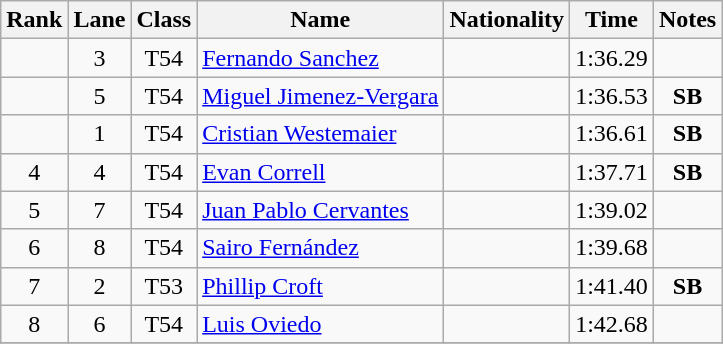<table class="wikitable sortable" style="text-align:center">
<tr>
<th>Rank</th>
<th>Lane</th>
<th>Class</th>
<th>Name</th>
<th>Nationality</th>
<th>Time</th>
<th>Notes</th>
</tr>
<tr>
<td></td>
<td>3</td>
<td>T54</td>
<td align=left><a href='#'>Fernando Sanchez</a></td>
<td align=left></td>
<td>1:36.29</td>
<td></td>
</tr>
<tr>
<td></td>
<td>5</td>
<td>T54</td>
<td align=left><a href='#'>Miguel Jimenez-Vergara</a></td>
<td align=left></td>
<td>1:36.53</td>
<td><strong>SB</strong></td>
</tr>
<tr>
<td></td>
<td>1</td>
<td>T54</td>
<td align=left><a href='#'>Cristian Westemaier</a></td>
<td align=left></td>
<td>1:36.61</td>
<td><strong>SB</strong></td>
</tr>
<tr>
<td>4</td>
<td>4</td>
<td>T54</td>
<td align=left><a href='#'>Evan Correll</a></td>
<td align=left></td>
<td>1:37.71</td>
<td><strong>SB</strong></td>
</tr>
<tr>
<td>5</td>
<td>7</td>
<td>T54</td>
<td align=left><a href='#'>Juan Pablo Cervantes</a></td>
<td align=left></td>
<td>1:39.02</td>
<td></td>
</tr>
<tr>
<td>6</td>
<td>8</td>
<td>T54</td>
<td align=left><a href='#'>Sairo Fernández</a></td>
<td align=left></td>
<td>1:39.68</td>
<td></td>
</tr>
<tr>
<td>7</td>
<td>2</td>
<td>T53</td>
<td align=left><a href='#'>Phillip Croft</a></td>
<td align=left></td>
<td>1:41.40</td>
<td><strong>SB</strong></td>
</tr>
<tr>
<td>8</td>
<td>6</td>
<td>T54</td>
<td align=left><a href='#'>Luis Oviedo</a></td>
<td align=left></td>
<td>1:42.68</td>
<td></td>
</tr>
<tr>
</tr>
</table>
